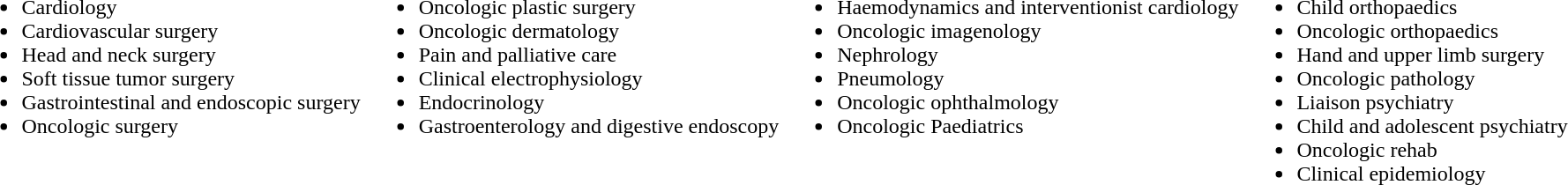<table border="0">
<tr>
<td valign="top"><br><ul><li>Cardiology</li><li>Cardiovascular surgery</li><li>Head and neck surgery</li><li>Soft tissue tumor surgery</li><li>Gastrointestinal and endoscopic surgery</li><li>Oncologic surgery</li></ul></td>
<td valign="top"><br><ul><li>Oncologic plastic surgery</li><li>Oncologic dermatology</li><li>Pain and palliative care</li><li>Clinical electrophysiology</li><li>Endocrinology</li><li>Gastroenterology and digestive endoscopy</li></ul></td>
<td valign="top"><br><ul><li>Haemodynamics and interventionist cardiology</li><li>Oncologic imagenology</li><li>Nephrology</li><li>Pneumology</li><li>Oncologic ophthalmology</li><li>Oncologic Paediatrics</li></ul></td>
<td valign="top"><br><ul><li>Child orthopaedics</li><li>Oncologic orthopaedics</li><li>Hand and upper limb surgery</li><li>Oncologic pathology</li><li>Liaison psychiatry</li><li>Child and adolescent psychiatry</li><li>Oncologic rehab</li><li>Clinical epidemiology</li></ul></td>
</tr>
</table>
